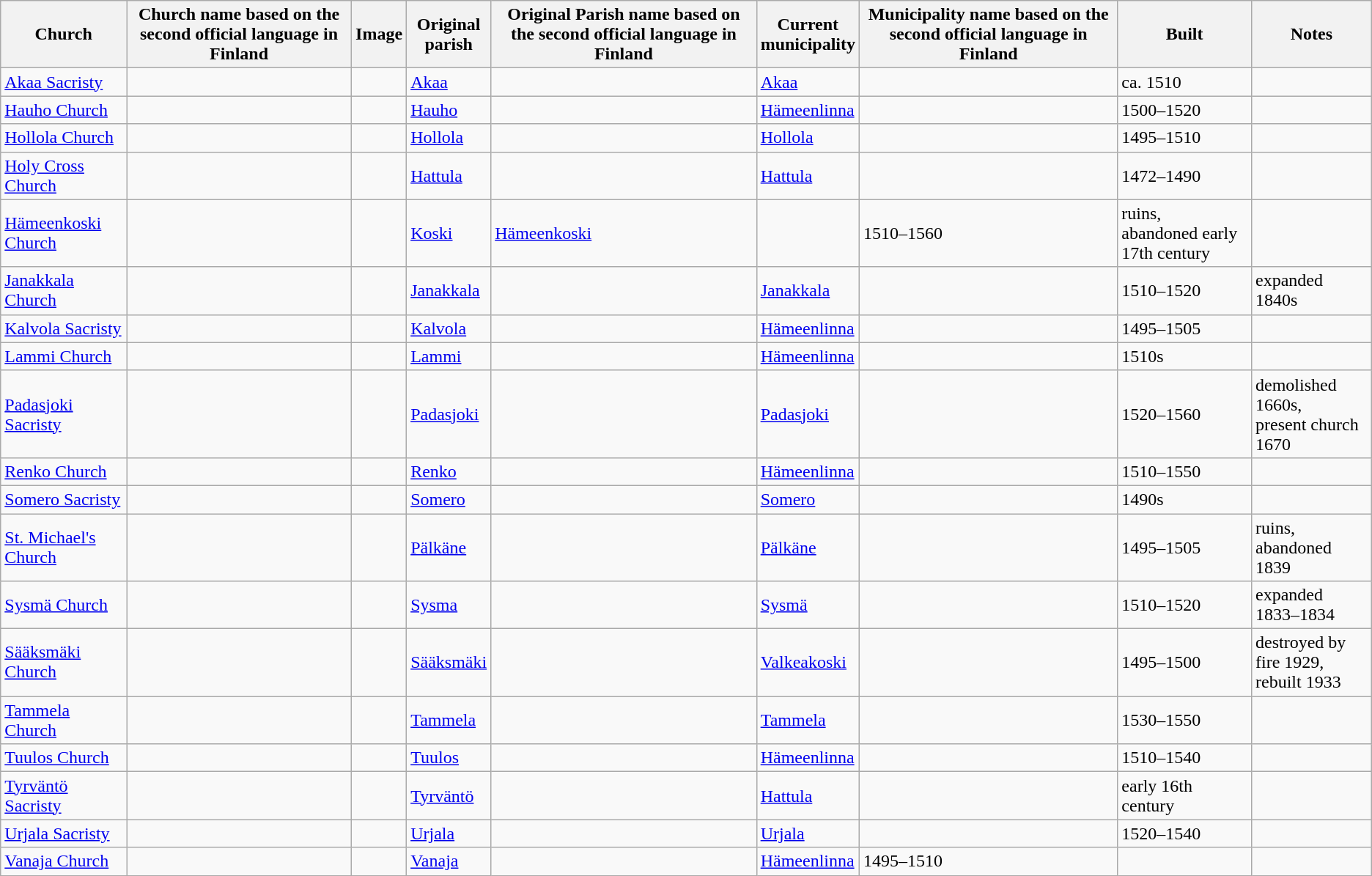<table class="wikitable sortable">
<tr>
<th>Church</th>
<th>Church name based on the second official language in Finland</th>
<th>Image</th>
<th>Original <br> parish</th>
<th>Original Parish name based on the second official language in Finland</th>
<th>Current <br> municipality</th>
<th>Municipality name based on the second official language in Finland</th>
<th>Built</th>
<th>Notes</th>
</tr>
<tr>
<td><a href='#'>Akaa Sacristy</a></td>
<td></td>
<td></td>
<td><a href='#'>Akaa</a></td>
<td></td>
<td><a href='#'>Akaa</a></td>
<td></td>
<td>ca. 1510</td>
<td></td>
</tr>
<tr>
<td><a href='#'>Hauho Church</a></td>
<td></td>
<td></td>
<td><a href='#'>Hauho</a></td>
<td></td>
<td><a href='#'>Hämeenlinna</a></td>
<td></td>
<td>1500–1520</td>
<td></td>
</tr>
<tr>
<td><a href='#'>Hollola Church</a></td>
<td></td>
<td></td>
<td><a href='#'>Hollola</a></td>
<td></td>
<td><a href='#'>Hollola</a></td>
<td></td>
<td>1495–1510</td>
<td></td>
</tr>
<tr>
<td><a href='#'>Holy Cross Church</a></td>
<td></td>
<td></td>
<td><a href='#'>Hattula</a></td>
<td></td>
<td><a href='#'>Hattula</a></td>
<td></td>
<td>1472–1490</td>
<td></td>
</tr>
<tr>
<td><a href='#'>Hämeenkoski Church</a></td>
<td></td>
<td></td>
<td><a href='#'>Koski</a><br></td>
<td><a href='#'>Hämeenkoski</a></td>
<td></td>
<td>1510–1560</td>
<td>ruins, <br> abandoned early 17th century</td>
</tr>
<tr>
<td><a href='#'>Janakkala Church</a></td>
<td></td>
<td></td>
<td><a href='#'>Janakkala</a></td>
<td></td>
<td><a href='#'>Janakkala</a></td>
<td></td>
<td>1510–1520</td>
<td>expanded 1840s</td>
</tr>
<tr>
<td><a href='#'>Kalvola Sacristy</a></td>
<td></td>
<td></td>
<td><a href='#'>Kalvola</a></td>
<td></td>
<td><a href='#'>Hämeenlinna</a></td>
<td></td>
<td>1495–1505</td>
<td></td>
</tr>
<tr>
<td><a href='#'>Lammi Church</a></td>
<td></td>
<td></td>
<td><a href='#'>Lammi</a></td>
<td></td>
<td><a href='#'>Hämeenlinna</a></td>
<td></td>
<td>1510s</td>
<td></td>
</tr>
<tr>
<td><a href='#'>Padasjoki Sacristy</a></td>
<td></td>
<td></td>
<td><a href='#'>Padasjoki</a></td>
<td></td>
<td><a href='#'>Padasjoki</a></td>
<td></td>
<td>1520–1560</td>
<td>demolished 1660s, <br> present church 1670</td>
</tr>
<tr>
<td><a href='#'>Renko Church</a></td>
<td></td>
<td></td>
<td><a href='#'>Renko</a></td>
<td></td>
<td><a href='#'>Hämeenlinna</a></td>
<td></td>
<td>1510–1550</td>
<td></td>
</tr>
<tr>
<td><a href='#'>Somero Sacristy</a></td>
<td></td>
<td></td>
<td><a href='#'>Somero</a></td>
<td></td>
<td><a href='#'>Somero</a></td>
<td></td>
<td>1490s</td>
<td></td>
</tr>
<tr>
<td><a href='#'>St. Michael's Church</a></td>
<td></td>
<td></td>
<td><a href='#'>Pälkäne</a></td>
<td></td>
<td><a href='#'>Pälkäne</a></td>
<td></td>
<td>1495–1505</td>
<td>ruins, <br> abandoned 1839</td>
</tr>
<tr>
<td><a href='#'>Sysmä Church</a></td>
<td></td>
<td></td>
<td><a href='#'>Sysma</a></td>
<td></td>
<td><a href='#'>Sysmä</a></td>
<td></td>
<td>1510–1520</td>
<td>expanded 1833–1834</td>
</tr>
<tr>
<td><a href='#'>Sääksmäki Church</a></td>
<td></td>
<td></td>
<td><a href='#'>Sääksmäki</a></td>
<td></td>
<td><a href='#'>Valkeakoski</a></td>
<td></td>
<td>1495–1500</td>
<td>destroyed by fire 1929, <br> rebuilt 1933</td>
</tr>
<tr>
<td><a href='#'>Tammela Church</a></td>
<td></td>
<td></td>
<td><a href='#'>Tammela</a></td>
<td></td>
<td><a href='#'>Tammela</a></td>
<td></td>
<td>1530–1550</td>
<td></td>
</tr>
<tr>
<td><a href='#'>Tuulos Church</a></td>
<td></td>
<td></td>
<td><a href='#'>Tuulos</a></td>
<td></td>
<td><a href='#'>Hämeenlinna</a></td>
<td></td>
<td>1510–1540</td>
<td></td>
</tr>
<tr>
<td><a href='#'>Tyrväntö Sacristy</a></td>
<td></td>
<td></td>
<td><a href='#'>Tyrväntö</a></td>
<td></td>
<td><a href='#'>Hattula</a></td>
<td></td>
<td>early 16th century</td>
<td></td>
</tr>
<tr>
<td><a href='#'>Urjala Sacristy</a></td>
<td></td>
<td></td>
<td><a href='#'>Urjala</a></td>
<td></td>
<td><a href='#'>Urjala</a></td>
<td></td>
<td>1520–1540</td>
<td></td>
</tr>
<tr>
<td><a href='#'>Vanaja Church</a></td>
<td></td>
<td></td>
<td><a href='#'>Vanaja</a></td>
<td></td>
<td><a href='#'>Hämeenlinna</a></td>
<td>1495–1510</td>
<td></td>
</tr>
</table>
